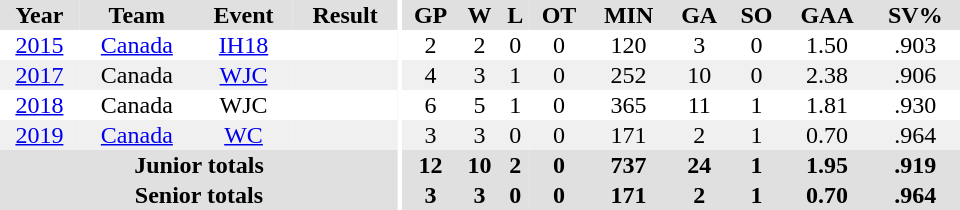<table border="0" cellpadding="1" cellspacing="0" ID="Table3" style="text-align:center; width:40em;">
<tr bgcolor="#e0e0e0">
<th>Year</th>
<th>Team</th>
<th>Event</th>
<th>Result</th>
<th rowspan="99" bgcolor="#ffffff"></th>
<th>GP</th>
<th>W</th>
<th>L</th>
<th>OT</th>
<th>MIN</th>
<th>GA</th>
<th>SO</th>
<th>GAA</th>
<th>SV%</th>
</tr>
<tr>
<td><a href='#'>2015</a></td>
<td><a href='#'>Canada</a></td>
<td><a href='#'>IH18</a></td>
<td></td>
<td>2</td>
<td>2</td>
<td>0</td>
<td>0</td>
<td>120</td>
<td>3</td>
<td>0</td>
<td>1.50</td>
<td>.903</td>
</tr>
<tr bgcolor="#f0f0f0">
<td><a href='#'>2017</a></td>
<td>Canada</td>
<td><a href='#'>WJC</a></td>
<td></td>
<td>4</td>
<td>3</td>
<td>1</td>
<td>0</td>
<td>252</td>
<td>10</td>
<td>0</td>
<td>2.38</td>
<td>.906</td>
</tr>
<tr>
<td><a href='#'>2018</a></td>
<td>Canada</td>
<td>WJC</td>
<td></td>
<td>6</td>
<td>5</td>
<td>1</td>
<td>0</td>
<td>365</td>
<td>11</td>
<td>1</td>
<td>1.81</td>
<td>.930</td>
</tr>
<tr bgcolor="#f0f0f0">
<td><a href='#'>2019</a></td>
<td><a href='#'>Canada</a></td>
<td><a href='#'>WC</a></td>
<td></td>
<td>3</td>
<td>3</td>
<td>0</td>
<td>0</td>
<td>171</td>
<td>2</td>
<td>1</td>
<td>0.70</td>
<td>.964</td>
</tr>
<tr bgcolor="#e0e0e0">
<th colspan="4">Junior totals</th>
<th>12</th>
<th>10</th>
<th>2</th>
<th>0</th>
<th>737</th>
<th>24</th>
<th>1</th>
<th>1.95</th>
<th>.919</th>
</tr>
<tr bgcolor="#e0e0e0">
<th colspan="4">Senior totals</th>
<th>3</th>
<th>3</th>
<th>0</th>
<th>0</th>
<th>171</th>
<th>2</th>
<th>1</th>
<th>0.70</th>
<th>.964</th>
</tr>
</table>
